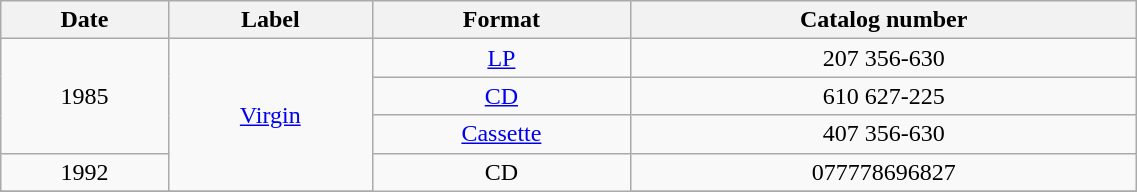<table class="wikitable" width="60%" border="1">
<tr>
<th>Date</th>
<th>Label</th>
<th>Format</th>
<th>Catalog number</th>
</tr>
<tr>
<td rowspan=3 align=center>1985</td>
<td rowspan=4 align=center><a href='#'>Virgin</a></td>
<td rowspan=1 align=center><a href='#'>LP</a></td>
<td align=center>207 356-630</td>
</tr>
<tr>
<td rowspan=1 align=center><a href='#'>CD</a></td>
<td align=center>610 627-225</td>
</tr>
<tr>
<td rowspan=1 align=center><a href='#'>Cassette</a></td>
<td align=center>407 356-630</td>
</tr>
<tr>
<td align=center>1992</td>
<td rowspan=2 align=center>CD</td>
<td align=center>077778696827</td>
</tr>
<tr>
</tr>
</table>
